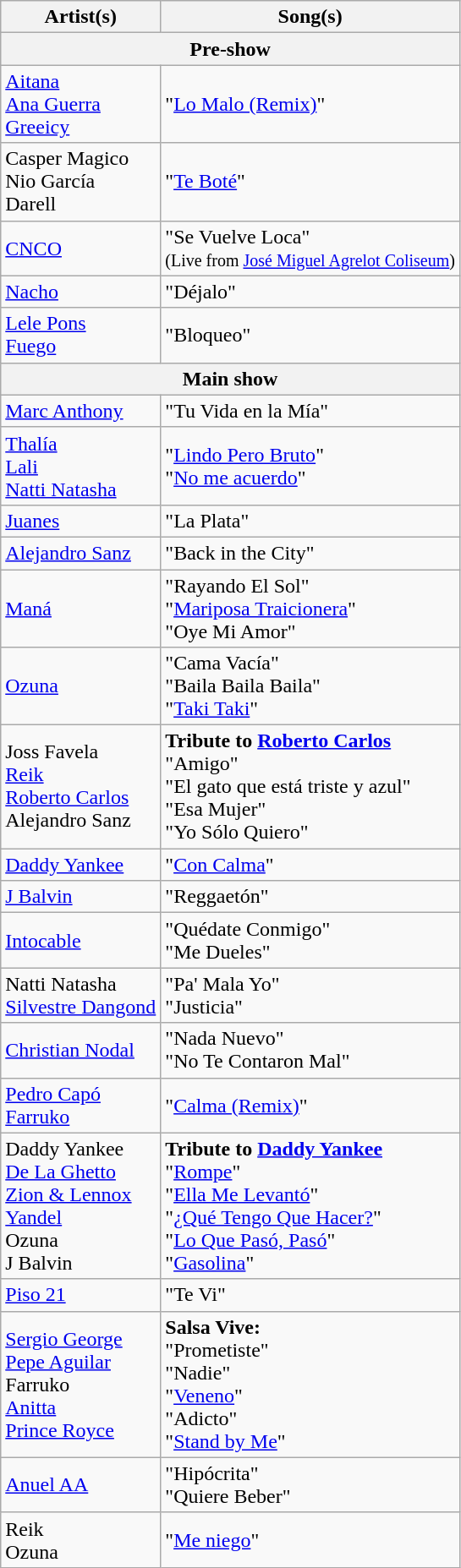<table class="wikitable plainrowheaders">
<tr>
<th scope="col">Artist(s)</th>
<th scope="col">Song(s)</th>
</tr>
<tr>
<th scope="col" colspan="2">Pre-show</th>
</tr>
<tr>
<td scope="row"><a href='#'>Aitana</a><br><a href='#'>Ana Guerra</a><br><a href='#'>Greeicy</a></td>
<td>"<a href='#'>Lo Malo (Remix)</a>"</td>
</tr>
<tr>
<td scope="row">Casper Magico<br>Nio García<br>Darell</td>
<td>"<a href='#'>Te Boté</a>"</td>
</tr>
<tr>
<td scope="row"><a href='#'>CNCO</a></td>
<td>"Se Vuelve Loca"<br><small>(Live from <a href='#'>José Miguel Agrelot Coliseum</a>)</small></td>
</tr>
<tr>
<td scope="row"><a href='#'>Nacho</a></td>
<td>"Déjalo"</td>
</tr>
<tr>
<td scope="row"><a href='#'>Lele Pons</a><br><a href='#'>Fuego</a></td>
<td>"Bloqueo"</td>
</tr>
<tr>
<th scope="col" colspan="2">Main show</th>
</tr>
<tr>
<td scope="row"><a href='#'>Marc Anthony</a></td>
<td>"Tu Vida en la Mía"</td>
</tr>
<tr>
<td scope="row"><a href='#'>Thalía</a><br><a href='#'>Lali</a><br><a href='#'>Natti Natasha</a></td>
<td>"<a href='#'>Lindo Pero Bruto</a>"<br>"<a href='#'>No me acuerdo</a>"</td>
</tr>
<tr>
<td scope="row"><a href='#'>Juanes</a></td>
<td>"La Plata"</td>
</tr>
<tr>
<td scope="row"><a href='#'>Alejandro Sanz</a></td>
<td>"Back in the City"</td>
</tr>
<tr>
<td scope="row"><a href='#'>Maná</a></td>
<td>"Rayando El Sol"<br>"<a href='#'>Mariposa Traicionera</a>"<br>"Oye Mi Amor"</td>
</tr>
<tr>
<td scope="row"><a href='#'>Ozuna</a></td>
<td>"Cama Vacía"<br>"Baila Baila Baila"<br>"<a href='#'>Taki Taki</a>"</td>
</tr>
<tr>
<td scope="row">Joss Favela<br><a href='#'>Reik</a><br><a href='#'>Roberto Carlos</a><br>Alejandro Sanz</td>
<td><strong>Tribute to <a href='#'>Roberto Carlos</a></strong><br>"Amigo"<br>"El gato que está triste y azul"<br>"Esa Mujer"<br>"Yo Sólo Quiero"</td>
</tr>
<tr>
<td scope="row"><a href='#'>Daddy Yankee</a></td>
<td>"<a href='#'>Con Calma</a>"</td>
</tr>
<tr>
<td scope="row"><a href='#'>J Balvin</a></td>
<td>"Reggaetón"</td>
</tr>
<tr>
<td scope="row"><a href='#'>Intocable</a></td>
<td>"Quédate Conmigo"<br>"Me Dueles"</td>
</tr>
<tr>
<td scope="row">Natti Natasha<br><a href='#'>Silvestre Dangond</a></td>
<td>"Pa' Mala Yo"<br>"Justicia"</td>
</tr>
<tr>
<td scope="row"><a href='#'>Christian Nodal</a></td>
<td>"Nada Nuevo"<br>"No Te Contaron Mal"</td>
</tr>
<tr>
<td scope="row"><a href='#'>Pedro Capó</a><br><a href='#'>Farruko</a></td>
<td>"<a href='#'>Calma (Remix)</a>"</td>
</tr>
<tr>
<td scope="row">Daddy Yankee<br><a href='#'>De La Ghetto</a><br><a href='#'>Zion & Lennox</a><br><a href='#'>Yandel</a><br>Ozuna<br>J Balvin</td>
<td><strong>Tribute to <a href='#'>Daddy Yankee</a></strong><br>"<a href='#'>Rompe</a>"<br>"<a href='#'>Ella Me Levantó</a>"<br>"<a href='#'>¿Qué Tengo Que Hacer?</a>"<br>"<a href='#'>Lo Que Pasó, Pasó</a>"<br>"<a href='#'>Gasolina</a>"</td>
</tr>
<tr>
<td scope="row"><a href='#'>Piso 21</a></td>
<td>"Te Vi"</td>
</tr>
<tr>
<td scope="row"><a href='#'>Sergio George</a><br><a href='#'>Pepe Aguilar</a><br>Farruko<br><a href='#'>Anitta</a><br><a href='#'>Prince Royce</a></td>
<td><strong>Salsa Vive:</strong><br>"Prometiste"<br>"Nadie"<br>"<a href='#'>Veneno</a>"<br>"Adicto"<br>"<a href='#'>Stand by Me</a>"</td>
</tr>
<tr>
<td scope="row"><a href='#'>Anuel AA</a></td>
<td>"Hipócrita"<br>"Quiere Beber"</td>
</tr>
<tr>
<td scope="row">Reik<br>Ozuna</td>
<td>"<a href='#'>Me niego</a>"</td>
</tr>
</table>
